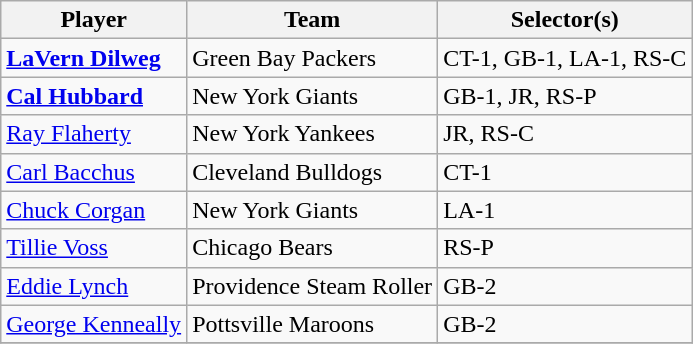<table class="wikitable" style="text-align:left;">
<tr>
<th>Player</th>
<th>Team</th>
<th>Selector(s)</th>
</tr>
<tr>
<td><strong><a href='#'>LaVern Dilweg</a></strong></td>
<td>Green Bay Packers</td>
<td>CT-1, GB-1, LA-1, RS-C</td>
</tr>
<tr>
<td><strong><a href='#'>Cal Hubbard</a></strong></td>
<td>New York Giants</td>
<td>GB-1, JR, RS-P</td>
</tr>
<tr>
<td><a href='#'>Ray Flaherty</a></td>
<td>New York Yankees</td>
<td>JR, RS-C</td>
</tr>
<tr>
<td><a href='#'>Carl Bacchus</a></td>
<td>Cleveland Bulldogs</td>
<td>CT-1</td>
</tr>
<tr>
<td><a href='#'>Chuck Corgan</a></td>
<td>New York Giants</td>
<td>LA-1</td>
</tr>
<tr>
<td><a href='#'>Tillie Voss</a></td>
<td>Chicago Bears</td>
<td>RS-P</td>
</tr>
<tr>
<td><a href='#'>Eddie Lynch</a></td>
<td>Providence Steam Roller</td>
<td>GB-2</td>
</tr>
<tr>
<td><a href='#'>George Kenneally</a></td>
<td>Pottsville Maroons</td>
<td>GB-2</td>
</tr>
<tr>
</tr>
</table>
